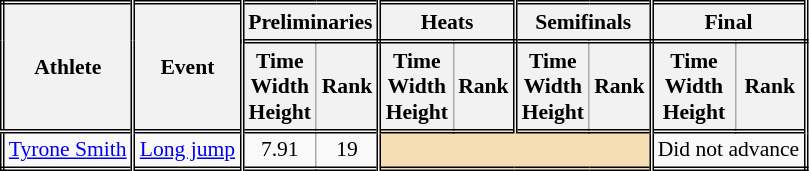<table class=wikitable style="font-size:90%; border: double;">
<tr>
<th rowspan="2" style="border-right:double">Athlete</th>
<th rowspan="2" style="border-right:double">Event</th>
<th colspan="2" style="border-right:double; border-bottom:double;">Preliminaries</th>
<th colspan="2" style="border-right:double; border-bottom:double;">Heats</th>
<th colspan="2" style="border-right:double; border-bottom:double;">Semifinals</th>
<th colspan="2" style="border-right:double; border-bottom:double;">Final</th>
</tr>
<tr>
<th>Time<br>Width<br>Height</th>
<th style="border-right:double">Rank</th>
<th>Time<br>Width<br>Height</th>
<th style="border-right:double">Rank</th>
<th>Time<br>Width<br>Height</th>
<th style="border-right:double">Rank</th>
<th>Time<br>Width<br>Height</th>
<th style="border-right:double">Rank</th>
</tr>
<tr style="border-top: double;">
<td style="border-right:double"><a href='#'>Tyrone Smith</a></td>
<td style="border-right:double"><a href='#'>Long jump</a></td>
<td align=center>7.91</td>
<td align=center style="border-right:double">19</td>
<td style="border-right:double" colspan= 4 bgcolor="wheat"></td>
<td colspan="2" align=center>Did not advance</td>
</tr>
</table>
